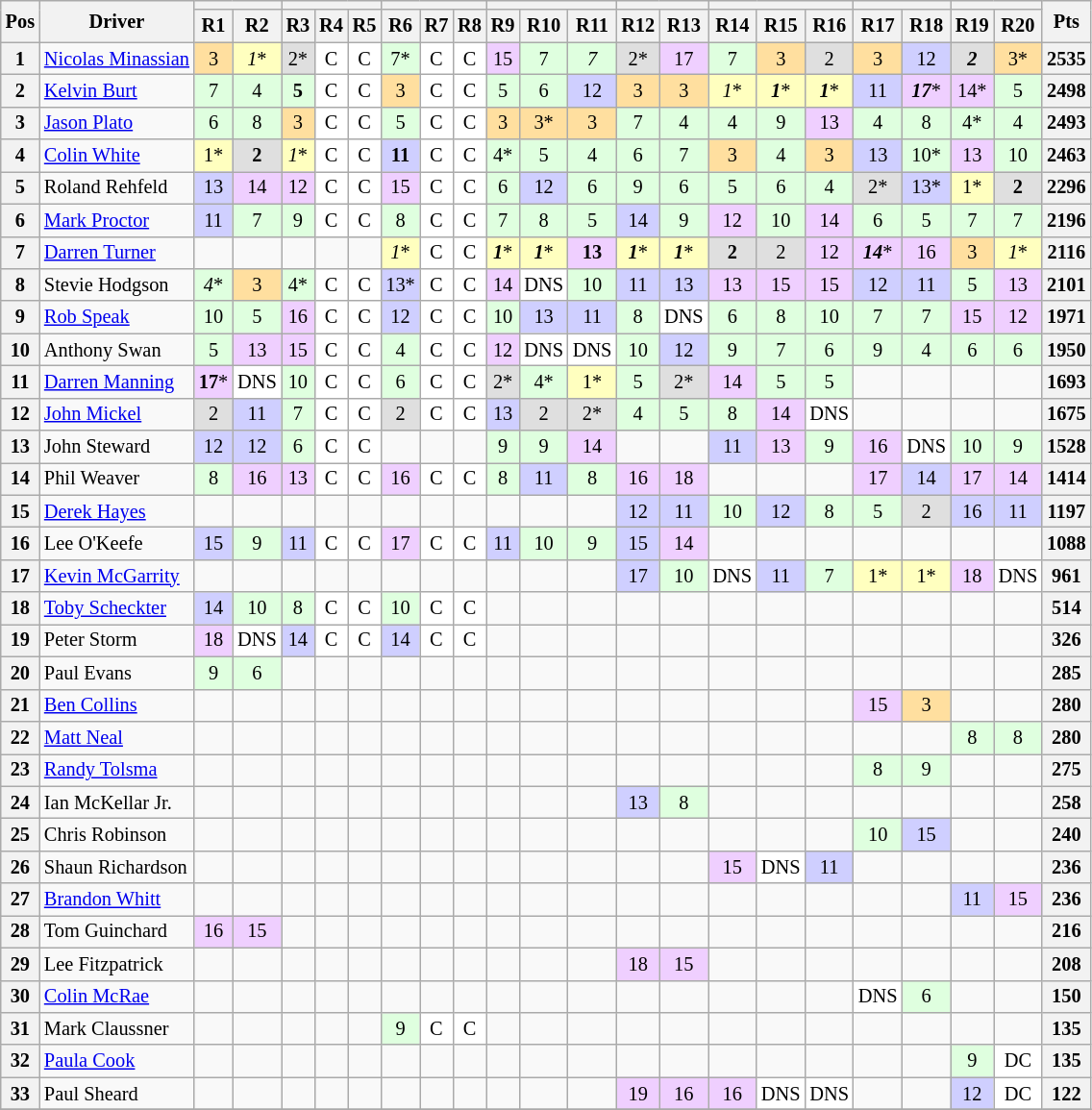<table class="wikitable" style="font-size: 85%; text-align:center">
<tr valign="top">
<th valign="middle" rowspan=2>Pos</th>
<th valign="middle" rowspan=2>Driver</th>
<th colspan=2></th>
<th colspan=3></th>
<th colspan=3></th>
<th colspan=3></th>
<th colspan=2></th>
<th colspan=3></th>
<th colspan=2></th>
<th colspan=2></th>
<th valign="middle" rowspan=2>Pts</th>
</tr>
<tr>
<th>R1</th>
<th>R2</th>
<th>R3</th>
<th>R4</th>
<th>R5</th>
<th>R6</th>
<th>R7</th>
<th>R8</th>
<th>R9</th>
<th>R10</th>
<th>R11</th>
<th>R12</th>
<th>R13</th>
<th>R14</th>
<th>R15</th>
<th>R16</th>
<th>R17</th>
<th>R18</th>
<th>R19</th>
<th>R20</th>
</tr>
<tr>
<th>1</th>
<td align=left> <a href='#'>Nicolas Minassian</a></td>
<td style="background:#FFDF9F;">3</td>
<td style="background:#FFFFBF;"><em>1</em>*</td>
<td style="background:#DFDFDF;">2*</td>
<td style="background:#FFFFFF;">C</td>
<td style="background:#FFFFFF;">C</td>
<td style="background:#DFFFDF;">7*</td>
<td style="background:#FFFFFF;">C</td>
<td style="background:#FFFFFF;">C</td>
<td style="background:#EFCFFF;">15</td>
<td style="background:#DFFFDF;">7</td>
<td style="background:#DFFFDF;"><em>7</em></td>
<td style="background:#DFDFDF;">2*</td>
<td style="background:#EFCFFF;">17</td>
<td style="background:#DFFFDF;">7</td>
<td style="background:#FFDF9F;">3</td>
<td style="background:#DFDFDF;">2</td>
<td style="background:#FFDF9F;">3</td>
<td style="background:#CFCFFF;">12</td>
<td style="background:#DFDFDF;"><strong><em>2</em></strong></td>
<td style="background:#FFDF9F;">3*</td>
<th>2535</th>
</tr>
<tr>
<th>2</th>
<td align=left> <a href='#'>Kelvin Burt</a></td>
<td style="background:#DFFFDF;">7</td>
<td style="background:#DFFFDF;">4</td>
<td style="background:#DFFFDF;"><strong>5</strong></td>
<td style="background:#FFFFFF;">C</td>
<td style="background:#FFFFFF;">C</td>
<td style="background:#FFDF9F;">3</td>
<td style="background:#FFFFFF;">C</td>
<td style="background:#FFFFFF;">C</td>
<td style="background:#DFFFDF;">5</td>
<td style="background:#DFFFDF;">6</td>
<td style="background:#CFCFFF;">12</td>
<td style="background:#FFDF9F;">3</td>
<td style="background:#FFDF9F;">3</td>
<td style="background:#FFFFBF;"><em>1</em>*</td>
<td style="background:#FFFFBF;"><strong><em>1</em></strong>*</td>
<td style="background:#FFFFBF;"><strong><em>1</em></strong>*</td>
<td style="background:#CFCFFF;">11</td>
<td style="background:#EFCFFF;"><strong><em>17</em></strong>*</td>
<td style="background:#EFCFFF;">14*</td>
<td style="background:#DFFFDF;">5</td>
<th>2498</th>
</tr>
<tr>
<th>3</th>
<td align=left> <a href='#'>Jason Plato</a></td>
<td style="background:#DFFFDF;">6</td>
<td style="background:#DFFFDF;">8</td>
<td style="background:#FFDF9F;">3</td>
<td style="background:#FFFFFF;">C</td>
<td style="background:#FFFFFF;">C</td>
<td style="background:#DFFFDF;">5</td>
<td style="background:#FFFFFF;">C</td>
<td style="background:#FFFFFF;">C</td>
<td style="background:#FFDF9F;">3</td>
<td style="background:#FFDF9F;">3*</td>
<td style="background:#FFDF9F;">3</td>
<td style="background:#DFFFDF;">7</td>
<td style="background:#DFFFDF;">4</td>
<td style="background:#DFFFDF;">4</td>
<td style="background:#DFFFDF;">9</td>
<td style="background:#EFCFFF;">13</td>
<td style="background:#DFFFDF;">4</td>
<td style="background:#DFFFDF;">8</td>
<td style="background:#DFFFDF;">4*</td>
<td style="background:#DFFFDF;">4</td>
<th>2493</th>
</tr>
<tr>
<th>4</th>
<td align=left> <a href='#'>Colin White</a></td>
<td style="background:#FFFFBF;">1*</td>
<td style="background:#DFDFDF;"><strong>2</strong></td>
<td style="background:#FFFFBF;"><em>1</em>*</td>
<td style="background:#FFFFFF;">C</td>
<td style="background:#FFFFFF;">C</td>
<td style="background:#CFCFFF;"><strong>11</strong></td>
<td style="background:#FFFFFF;">C</td>
<td style="background:#FFFFFF;">C</td>
<td style="background:#DFFFDF;">4*</td>
<td style="background:#DFFFDF;">5</td>
<td style="background:#DFFFDF;">4</td>
<td style="background:#DFFFDF;">6</td>
<td style="background:#DFFFDF;">7</td>
<td style="background:#FFDF9F;">3</td>
<td style="background:#DFFFDF;">4</td>
<td style="background:#FFDF9F;">3</td>
<td style="background:#CFCFFF;">13</td>
<td style="background:#DFFFDF;">10*</td>
<td style="background:#EFCFFF;">13</td>
<td style="background:#DFFFDF;">10</td>
<th>2463</th>
</tr>
<tr>
<th>5</th>
<td align=left> Roland Rehfeld</td>
<td style="background:#CFCFFF;">13</td>
<td style="background:#EFCFFF;">14</td>
<td style="background:#EFCFFF;">12</td>
<td style="background:#FFFFFF;">C</td>
<td style="background:#FFFFFF;">C</td>
<td style="background:#EFCFFF;">15</td>
<td style="background:#FFFFFF;">C</td>
<td style="background:#FFFFFF;">C</td>
<td style="background:#DFFFDF;">6</td>
<td style="background:#CFCFFF;">12</td>
<td style="background:#DFFFDF;">6</td>
<td style="background:#DFFFDF;">9</td>
<td style="background:#DFFFDF;">6</td>
<td style="background:#DFFFDF;">5</td>
<td style="background:#DFFFDF;">6</td>
<td style="background:#DFFFDF;">4</td>
<td style="background:#DFDFDF;">2*</td>
<td style="background:#CFCFFF;">13*</td>
<td style="background:#FFFFBF;">1*</td>
<td style="background:#DFDFDF;"><strong>2</strong></td>
<th>2296</th>
</tr>
<tr>
<th>6</th>
<td align=left> <a href='#'>Mark Proctor</a></td>
<td style="background:#CFCFFF;">11</td>
<td style="background:#DFFFDF;">7</td>
<td style="background:#DFFFDF;">9</td>
<td style="background:#FFFFFF;">C</td>
<td style="background:#FFFFFF;">C</td>
<td style="background:#DFFFDF;">8</td>
<td style="background:#FFFFFF;">C</td>
<td style="background:#FFFFFF;">C</td>
<td style="background:#DFFFDF;">7</td>
<td style="background:#DFFFDF;">8</td>
<td style="background:#DFFFDF;">5</td>
<td style="background:#CFCFFF;">14</td>
<td style="background:#DFFFDF;">9</td>
<td style="background:#EFCFFF;">12</td>
<td style="background:#DFFFDF;">10</td>
<td style="background:#EFCFFF;">14</td>
<td style="background:#DFFFDF;">6</td>
<td style="background:#DFFFDF;">5</td>
<td style="background:#DFFFDF;">7</td>
<td style="background:#DFFFDF;">7</td>
<th>2196</th>
</tr>
<tr>
<th>7</th>
<td align=left> <a href='#'>Darren Turner</a></td>
<td></td>
<td></td>
<td></td>
<td></td>
<td></td>
<td style="background:#FFFFBF;"><em>1</em>*</td>
<td style="background:#FFFFFF;">C</td>
<td style="background:#FFFFFF;">C</td>
<td style="background:#FFFFBF;"><strong><em>1</em></strong>*</td>
<td style="background:#FFFFBF;"><strong><em>1</em></strong>*</td>
<td style="background:#EFCFFF;"><strong>13</strong></td>
<td style="background:#FFFFBF;"><strong><em>1</em></strong>*</td>
<td style="background:#FFFFBF;"><strong><em>1</em></strong>*</td>
<td style="background:#DFDFDF;"><strong>2</strong></td>
<td style="background:#DFDFDF;">2</td>
<td style="background:#EFCFFF;">12</td>
<td style="background:#EFCFFF;"><strong><em>14</em></strong>*</td>
<td style="background:#EFCFFF;">16</td>
<td style="background:#FFDF9F;">3</td>
<td style="background:#FFFFBF;"><em>1</em>*</td>
<th>2116</th>
</tr>
<tr>
<th>8</th>
<td align=left> Stevie Hodgson</td>
<td style="background:#DFFFDF;"><em>4</em>*</td>
<td style="background:#FFDF9F;">3</td>
<td style="background:#DFFFDF;">4*</td>
<td style="background:#FFFFFF;">C</td>
<td style="background:#FFFFFF;">C</td>
<td style="background:#CFCFFF;">13*</td>
<td style="background:#FFFFFF;">C</td>
<td style="background:#FFFFFF;">C</td>
<td style="background:#EFCFFF;">14</td>
<td style="background:#FFFFFF;">DNS</td>
<td style="background:#DFFFDF;">10</td>
<td style="background:#CFCFFF;">11</td>
<td style="background:#CFCFFF;">13</td>
<td style="background:#EFCFFF;">13</td>
<td style="background:#EFCFFF;">15</td>
<td style="background:#EFCFFF;">15</td>
<td style="background:#CFCFFF;">12</td>
<td style="background:#CFCFFF;">11</td>
<td style="background:#DFFFDF;">5</td>
<td style="background:#EFCFFF;">13</td>
<th>2101</th>
</tr>
<tr>
<th>9</th>
<td align=left> <a href='#'>Rob Speak</a></td>
<td style="background:#DFFFDF;">10</td>
<td style="background:#DFFFDF;">5</td>
<td style="background:#EFCFFF;">16</td>
<td style="background:#FFFFFF;">C</td>
<td style="background:#FFFFFF;">C</td>
<td style="background:#CFCFFF;">12</td>
<td style="background:#FFFFFF;">C</td>
<td style="background:#FFFFFF;">C</td>
<td style="background:#DFFFDF;">10</td>
<td style="background:#CFCFFF;">13</td>
<td style="background:#CFCFFF;">11</td>
<td style="background:#DFFFDF;">8</td>
<td style="background:#FFFFFF;">DNS</td>
<td style="background:#DFFFDF;">6</td>
<td style="background:#DFFFDF;">8</td>
<td style="background:#DFFFDF;">10</td>
<td style="background:#DFFFDF;">7</td>
<td style="background:#DFFFDF;">7</td>
<td style="background:#EFCFFF;">15</td>
<td style="background:#EFCFFF;">12</td>
<th>1971</th>
</tr>
<tr>
<th>10</th>
<td align=left> Anthony Swan</td>
<td style="background:#DFFFDF;">5</td>
<td style="background:#EFCFFF;">13</td>
<td style="background:#EFCFFF;">15</td>
<td style="background:#FFFFFF;">C</td>
<td style="background:#FFFFFF;">C</td>
<td style="background:#DFFFDF;">4</td>
<td style="background:#FFFFFF;">C</td>
<td style="background:#FFFFFF;">C</td>
<td style="background:#EFCFFF;">12</td>
<td style="background:#FFFFFF;">DNS</td>
<td style="background:#FFFFFF;">DNS</td>
<td style="background:#DFFFDF;">10</td>
<td style="background:#CFCFFF;">12</td>
<td style="background:#DFFFDF;">9</td>
<td style="background:#DFFFDF;">7</td>
<td style="background:#DFFFDF;">6</td>
<td style="background:#DFFFDF;">9</td>
<td style="background:#DFFFDF;">4</td>
<td style="background:#DFFFDF;">6</td>
<td style="background:#DFFFDF;">6</td>
<th>1950</th>
</tr>
<tr>
<th>11</th>
<td align=left> <a href='#'>Darren Manning</a></td>
<td style="background:#EFCFFF;"><strong>17</strong>*</td>
<td style="background:#FFFFFF;">DNS</td>
<td style="background:#DFFFDF;">10</td>
<td style="background:#FFFFFF;">C</td>
<td style="background:#FFFFFF;">C</td>
<td style="background:#DFFFDF;">6</td>
<td style="background:#FFFFFF;">C</td>
<td style="background:#FFFFFF;">C</td>
<td style="background:#DFDFDF;">2*</td>
<td style="background:#DFFFDF;">4*</td>
<td style="background:#FFFFBF;">1*</td>
<td style="background:#DFFFDF;">5</td>
<td style="background:#DFDFDF;">2*</td>
<td style="background:#EFCFFF;">14</td>
<td style="background:#DFFFDF;">5</td>
<td style="background:#DFFFDF;">5</td>
<td></td>
<td></td>
<td></td>
<td></td>
<th>1693</th>
</tr>
<tr>
<th>12</th>
<td align=left> <a href='#'>John Mickel</a></td>
<td style="background:#DFDFDF;">2</td>
<td style="background:#CFCFFF;">11</td>
<td style="background:#DFFFDF;">7</td>
<td style="background:#FFFFFF;">C</td>
<td style="background:#FFFFFF;">C</td>
<td style="background:#DFDFDF;">2</td>
<td style="background:#FFFFFF;">C</td>
<td style="background:#FFFFFF;">C</td>
<td style="background:#CFCFFF;">13</td>
<td style="background:#DFDFDF;">2</td>
<td style="background:#DFDFDF;">2*</td>
<td style="background:#DFFFDF;">4</td>
<td style="background:#DFFFDF;">5</td>
<td style="background:#DFFFDF;">8</td>
<td style="background:#EFCFFF;">14</td>
<td style="background:#FFFFFF;">DNS</td>
<td></td>
<td></td>
<td></td>
<td></td>
<th>1675</th>
</tr>
<tr>
<th>13</th>
<td align=left> John Steward</td>
<td style="background:#CFCFFF;">12</td>
<td style="background:#CFCFFF;">12</td>
<td style="background:#DFFFDF;">6</td>
<td style="background:#FFFFFF;">C</td>
<td style="background:#FFFFFF;">C</td>
<td></td>
<td></td>
<td></td>
<td style="background:#DFFFDF;">9</td>
<td style="background:#DFFFDF;">9</td>
<td style="background:#EFCFFF;">14</td>
<td></td>
<td></td>
<td style="background:#CFCFFF;">11</td>
<td style="background:#EFCFFF;">13</td>
<td style="background:#DFFFDF;">9</td>
<td style="background:#EFCFFF;">16</td>
<td style="background:#FFFFFF;">DNS</td>
<td style="background:#DFFFDF;">10</td>
<td style="background:#DFFFDF;">9</td>
<th>1528</th>
</tr>
<tr>
<th>14</th>
<td align=left> Phil Weaver</td>
<td style="background:#DFFFDF;">8</td>
<td style="background:#EFCFFF;">16</td>
<td style="background:#EFCFFF;">13</td>
<td style="background:#FFFFFF;">C</td>
<td style="background:#FFFFFF;">C</td>
<td style="background:#EFCFFF;">16</td>
<td style="background:#FFFFFF;">C</td>
<td style="background:#FFFFFF;">C</td>
<td style="background:#DFFFDF;">8</td>
<td style="background:#CFCFFF;">11</td>
<td style="background:#DFFFDF;">8</td>
<td style="background:#EFCFFF;">16</td>
<td style="background:#EFCFFF;">18</td>
<td></td>
<td></td>
<td></td>
<td style="background:#EFCFFF;">17</td>
<td style="background:#CFCFFF;">14</td>
<td style="background:#EFCFFF;">17</td>
<td style="background:#EFCFFF;">14</td>
<th>1414</th>
</tr>
<tr>
<th>15</th>
<td align=left> <a href='#'>Derek Hayes</a></td>
<td></td>
<td></td>
<td></td>
<td></td>
<td></td>
<td></td>
<td></td>
<td></td>
<td></td>
<td></td>
<td></td>
<td style="background:#CFCFFF;">12</td>
<td style="background:#CFCFFF;">11</td>
<td style="background:#DFFFDF;">10</td>
<td style="background:#CFCFFF;">12</td>
<td style="background:#DFFFDF;">8</td>
<td style="background:#DFFFDF;">5</td>
<td style="background:#DFDFDF;">2</td>
<td style="background:#CFCFFF;">16</td>
<td style="background:#CFCFFF;">11</td>
<th>1197</th>
</tr>
<tr>
<th>16</th>
<td align=left> Lee O'Keefe</td>
<td style="background:#CFCFFF;">15</td>
<td style="background:#DFFFDF;">9</td>
<td style="background:#CFCFFF;">11</td>
<td style="background:#FFFFFF;">C</td>
<td style="background:#FFFFFF;">C</td>
<td style="background:#EFCFFF;">17</td>
<td style="background:#FFFFFF;">C</td>
<td style="background:#FFFFFF;">C</td>
<td style="background:#CFCFFF;">11</td>
<td style="background:#DFFFDF;">10</td>
<td style="background:#DFFFDF;">9</td>
<td style="background:#CFCFFF;">15</td>
<td style="background:#EFCFFF;">14</td>
<td></td>
<td></td>
<td></td>
<td></td>
<td></td>
<td></td>
<td></td>
<th>1088</th>
</tr>
<tr>
<th>17</th>
<td align=left> <a href='#'>Kevin McGarrity</a></td>
<td></td>
<td></td>
<td></td>
<td></td>
<td></td>
<td></td>
<td></td>
<td></td>
<td></td>
<td></td>
<td></td>
<td style="background:#CFCFFF;">17</td>
<td style="background:#DFFFDF;">10</td>
<td style="background:#FFFFFF;">DNS</td>
<td style="background:#CFCFFF;">11</td>
<td style="background:#DFFFDF;">7</td>
<td style="background:#FFFFBF;">1*</td>
<td style="background:#FFFFBF;">1*</td>
<td style="background:#EFCFFF;">18</td>
<td style="background:#FFFFFF;">DNS</td>
<th>961</th>
</tr>
<tr>
<th>18</th>
<td align=left> <a href='#'>Toby Scheckter</a></td>
<td style="background:#CFCFFF;">14</td>
<td style="background:#DFFFDF;">10</td>
<td style="background:#DFFFDF;">8</td>
<td style="background:#FFFFFF;">C</td>
<td style="background:#FFFFFF;">C</td>
<td style="background:#DFFFDF;">10</td>
<td style="background:#FFFFFF;">C</td>
<td style="background:#FFFFFF;">C</td>
<td></td>
<td></td>
<td></td>
<td></td>
<td></td>
<td></td>
<td></td>
<td></td>
<td></td>
<td></td>
<td></td>
<td></td>
<th>514</th>
</tr>
<tr>
<th>19</th>
<td align=left> Peter Storm</td>
<td style="background:#EFCFFF;">18</td>
<td style="background:#FFFFFF;">DNS</td>
<td style="background:#CFCFFF;">14</td>
<td style="background:#FFFFFF;">C</td>
<td style="background:#FFFFFF;">C</td>
<td style="background:#CFCFFF;">14</td>
<td style="background:#FFFFFF;">C</td>
<td style="background:#FFFFFF;">C</td>
<td></td>
<td></td>
<td></td>
<td></td>
<td></td>
<td></td>
<td></td>
<td></td>
<td></td>
<td></td>
<td></td>
<td></td>
<th>326</th>
</tr>
<tr>
<th>20</th>
<td align=left> Paul Evans</td>
<td style="background:#DFFFDF;">9</td>
<td style="background:#DFFFDF;">6</td>
<td></td>
<td></td>
<td></td>
<td></td>
<td></td>
<td></td>
<td></td>
<td></td>
<td></td>
<td></td>
<td></td>
<td></td>
<td></td>
<td></td>
<td></td>
<td></td>
<td></td>
<td></td>
<th>285</th>
</tr>
<tr>
<th>21</th>
<td align=left> <a href='#'>Ben Collins</a></td>
<td></td>
<td></td>
<td></td>
<td></td>
<td></td>
<td></td>
<td></td>
<td></td>
<td></td>
<td></td>
<td></td>
<td></td>
<td></td>
<td></td>
<td></td>
<td></td>
<td style="background:#EFCFFF;">15</td>
<td style="background:#FFDF9F;">3</td>
<td></td>
<td></td>
<th>280</th>
</tr>
<tr>
<th>22</th>
<td align=left> <a href='#'>Matt Neal</a></td>
<td></td>
<td></td>
<td></td>
<td></td>
<td></td>
<td></td>
<td></td>
<td></td>
<td></td>
<td></td>
<td></td>
<td></td>
<td></td>
<td></td>
<td></td>
<td></td>
<td></td>
<td></td>
<td style="background:#DFFFDF;">8</td>
<td style="background:#DFFFDF;">8</td>
<th>280</th>
</tr>
<tr>
<th>23</th>
<td align=left> <a href='#'>Randy Tolsma</a></td>
<td></td>
<td></td>
<td></td>
<td></td>
<td></td>
<td></td>
<td></td>
<td></td>
<td></td>
<td></td>
<td></td>
<td></td>
<td></td>
<td></td>
<td></td>
<td></td>
<td style="background:#DFFFDF;">8</td>
<td style="background:#DFFFDF;">9</td>
<td></td>
<td></td>
<th>275</th>
</tr>
<tr>
<th>24</th>
<td align=left> Ian McKellar Jr.</td>
<td></td>
<td></td>
<td></td>
<td></td>
<td></td>
<td></td>
<td></td>
<td></td>
<td></td>
<td></td>
<td></td>
<td style="background:#CFCFFF;">13</td>
<td style="background:#DFFFDF;">8</td>
<td></td>
<td></td>
<td></td>
<td></td>
<td></td>
<td></td>
<td></td>
<th>258</th>
</tr>
<tr>
<th>25</th>
<td align=left> Chris Robinson</td>
<td></td>
<td></td>
<td></td>
<td></td>
<td></td>
<td></td>
<td></td>
<td></td>
<td></td>
<td></td>
<td></td>
<td></td>
<td></td>
<td></td>
<td></td>
<td></td>
<td style="background:#DFFFDF;">10</td>
<td style="background:#CFCFFF;">15</td>
<td></td>
<td></td>
<th>240</th>
</tr>
<tr>
<th>26</th>
<td align=left> Shaun Richardson</td>
<td></td>
<td></td>
<td></td>
<td></td>
<td></td>
<td></td>
<td></td>
<td></td>
<td></td>
<td></td>
<td></td>
<td></td>
<td></td>
<td style="background:#EFCFFF;">15</td>
<td style="background:#FFFFFF;">DNS</td>
<td style="background:#CFCFFF;">11</td>
<td></td>
<td></td>
<td></td>
<td></td>
<th>236</th>
</tr>
<tr>
<th>27</th>
<td align=left> <a href='#'>Brandon Whitt</a></td>
<td></td>
<td></td>
<td></td>
<td></td>
<td></td>
<td></td>
<td></td>
<td></td>
<td></td>
<td></td>
<td></td>
<td></td>
<td></td>
<td></td>
<td></td>
<td></td>
<td></td>
<td></td>
<td style="background:#CFCFFF;">11</td>
<td style="background:#EFCFFF;">15</td>
<th>236</th>
</tr>
<tr>
<th>28</th>
<td align=left> Tom Guinchard</td>
<td style="background:#EFCFFF;">16</td>
<td style="background:#EFCFFF;">15</td>
<td></td>
<td></td>
<td></td>
<td></td>
<td></td>
<td></td>
<td></td>
<td></td>
<td></td>
<td></td>
<td></td>
<td></td>
<td></td>
<td></td>
<td></td>
<td></td>
<td></td>
<td></td>
<th>216</th>
</tr>
<tr>
<th>29</th>
<td align=left> Lee Fitzpatrick</td>
<td></td>
<td></td>
<td></td>
<td></td>
<td></td>
<td></td>
<td></td>
<td></td>
<td></td>
<td></td>
<td></td>
<td style="background:#EFCFFF;">18</td>
<td style="background:#EFCFFF;">15</td>
<td></td>
<td></td>
<td></td>
<td></td>
<td></td>
<td></td>
<td></td>
<th>208</th>
</tr>
<tr>
<th>30</th>
<td align=left> <a href='#'>Colin McRae</a></td>
<td></td>
<td></td>
<td></td>
<td></td>
<td></td>
<td></td>
<td></td>
<td></td>
<td></td>
<td></td>
<td></td>
<td></td>
<td></td>
<td></td>
<td></td>
<td></td>
<td style="background:#FFFFFF;">DNS</td>
<td style="background:#DFFFDF;">6</td>
<td></td>
<td></td>
<th>150</th>
</tr>
<tr>
<th>31</th>
<td align=left> Mark Claussner</td>
<td></td>
<td></td>
<td></td>
<td></td>
<td></td>
<td style="background:#DFFFDF;">9</td>
<td style="background:#FFFFFF;">C</td>
<td style="background:#FFFFFF;">C</td>
<td></td>
<td></td>
<td></td>
<td></td>
<td></td>
<td></td>
<td></td>
<td></td>
<td></td>
<td></td>
<td></td>
<td></td>
<th>135</th>
</tr>
<tr>
<th>32</th>
<td align=left> <a href='#'>Paula Cook</a></td>
<td></td>
<td></td>
<td></td>
<td></td>
<td></td>
<td></td>
<td></td>
<td></td>
<td></td>
<td></td>
<td></td>
<td></td>
<td></td>
<td></td>
<td></td>
<td></td>
<td></td>
<td></td>
<td style="background:#DFFFDF;">9</td>
<td style="background:#FFFFFF;">DC</td>
<th>135</th>
</tr>
<tr>
<th>33</th>
<td align=left> Paul Sheard</td>
<td></td>
<td></td>
<td></td>
<td></td>
<td></td>
<td></td>
<td></td>
<td></td>
<td></td>
<td></td>
<td></td>
<td style="background:#EFCFFF;">19</td>
<td style="background:#EFCFFF;">16</td>
<td style="background:#EFCFFF;">16</td>
<td style="background:#FFFFFF;">DNS</td>
<td style="background:#FFFFFF;">DNS</td>
<td></td>
<td></td>
<td style="background:#CFCFFF;">12</td>
<td style="background:#FFFFFF;">DC</td>
<th>122</th>
</tr>
<tr>
</tr>
</table>
